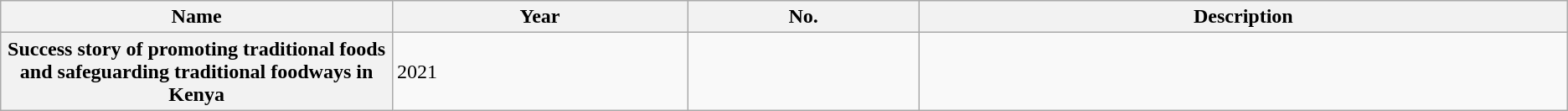<table class="wikitable sortable plainrowheaders">
<tr>
<th style="width:25%">Name</th>
<th>Year</th>
<th>No.</th>
<th class="unsortable">Description</th>
</tr>
<tr>
<th scope="row">Success story of promoting traditional foods and safeguarding traditional foodways in Kenya</th>
<td>2021</td>
<td></td>
<td></td>
</tr>
</table>
